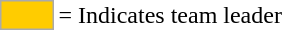<table>
<tr>
<td style="background:#fc0; border:1px solid #aaa; width:2em;"></td>
<td>= Indicates team leader</td>
</tr>
</table>
